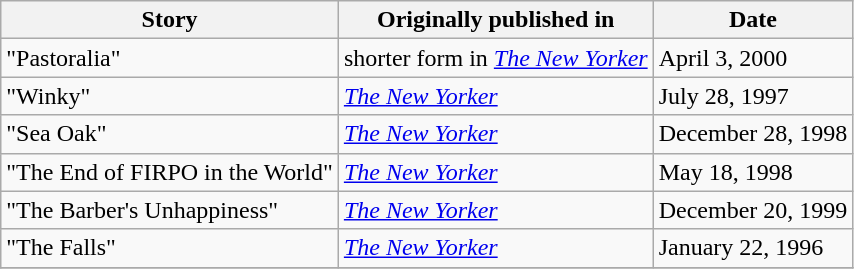<table class="wikitable">
<tr>
<th><strong>Story</strong></th>
<th><strong>Originally published in</strong></th>
<th><strong>Date</strong></th>
</tr>
<tr>
<td>"Pastoralia"</td>
<td>shorter form in <em><a href='#'>The New Yorker</a></em></td>
<td>April 3, 2000</td>
</tr>
<tr>
<td>"Winky"</td>
<td><em><a href='#'>The New Yorker</a></em></td>
<td>July 28, 1997</td>
</tr>
<tr>
<td>"Sea Oak"</td>
<td><em><a href='#'>The New Yorker</a></em></td>
<td>December 28, 1998</td>
</tr>
<tr>
<td>"The End of FIRPO in the World"</td>
<td><em><a href='#'>The New Yorker</a></em></td>
<td>May 18, 1998</td>
</tr>
<tr>
<td>"The Barber's Unhappiness"</td>
<td><em><a href='#'>The New Yorker</a></em></td>
<td>December 20, 1999</td>
</tr>
<tr>
<td>"The Falls"</td>
<td><em><a href='#'>The New Yorker</a></em></td>
<td>January 22, 1996</td>
</tr>
<tr>
</tr>
</table>
